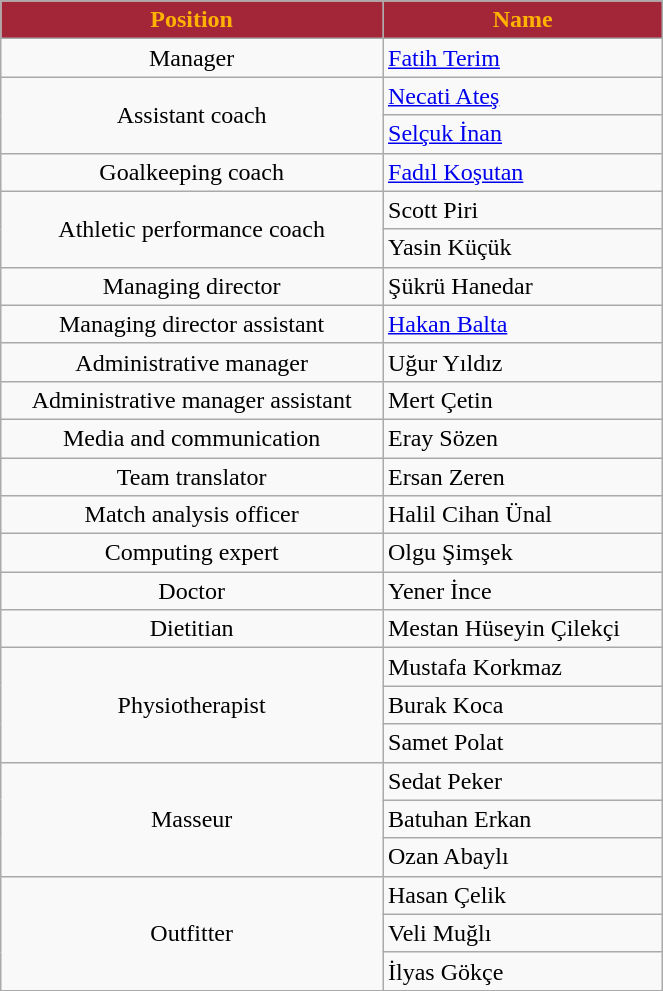<table class="wikitable" style="text-align:center;width:35%;">
<tr>
<th style=background:#A32638;color:#FFB300>Position</th>
<th style=background:#A32638;color:#FFB300>Name</th>
</tr>
<tr>
<td>Manager</td>
<td align=left> <a href='#'>Fatih Terim</a></td>
</tr>
<tr>
<td rowspan=2>Assistant coach</td>
<td align=left> <a href='#'>Necati Ateş</a></td>
</tr>
<tr>
<td align=left> <a href='#'>Selçuk İnan</a></td>
</tr>
<tr>
<td>Goalkeeping coach</td>
<td align=left> <a href='#'>Fadıl Koşutan</a></td>
</tr>
<tr>
<td rowspan=2>Athletic performance coach</td>
<td align=left> Scott Piri</td>
</tr>
<tr>
<td align=left> Yasin Küçük</td>
</tr>
<tr>
<td>Managing director</td>
<td align=left> Şükrü Hanedar</td>
</tr>
<tr>
<td>Managing director assistant</td>
<td align=left> <a href='#'>Hakan Balta</a></td>
</tr>
<tr>
<td>Administrative manager</td>
<td align=left> Uğur Yıldız</td>
</tr>
<tr>
<td>Administrative manager assistant</td>
<td align=left> Mert Çetin</td>
</tr>
<tr>
<td>Media and communication</td>
<td align=left> Eray Sözen</td>
</tr>
<tr>
<td>Team translator</td>
<td align=left> Ersan Zeren</td>
</tr>
<tr>
<td>Match analysis officer</td>
<td align=left> Halil Cihan Ünal</td>
</tr>
<tr>
<td>Computing expert</td>
<td align=left> Olgu Şimşek</td>
</tr>
<tr>
<td>Doctor</td>
<td align=left> Yener İnce</td>
</tr>
<tr>
<td>Dietitian</td>
<td align=left> Mestan Hüseyin Çilekçi</td>
</tr>
<tr>
<td rowspan=3>Physiotherapist</td>
<td align=left> Mustafa Korkmaz</td>
</tr>
<tr>
<td align=left> Burak Koca</td>
</tr>
<tr>
<td align=left> Samet Polat</td>
</tr>
<tr>
<td rowspan=3>Masseur</td>
<td align=left> Sedat Peker</td>
</tr>
<tr>
<td align=left> Batuhan Erkan</td>
</tr>
<tr>
<td align=left> Ozan Abaylı</td>
</tr>
<tr>
<td rowspan=3>Outfitter</td>
<td align=left> Hasan Çelik</td>
</tr>
<tr>
<td align=left> Veli Muğlı</td>
</tr>
<tr>
<td align=left> İlyas Gökçe</td>
</tr>
</table>
